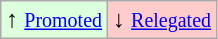<table class="wikitable" align="center">
<tr>
<td style="background:#ddffdd">↑ <small><a href='#'>Promoted</a></small></td>
<td style="background:#ffcccc">↓ <small><a href='#'>Relegated</a></small></td>
</tr>
</table>
